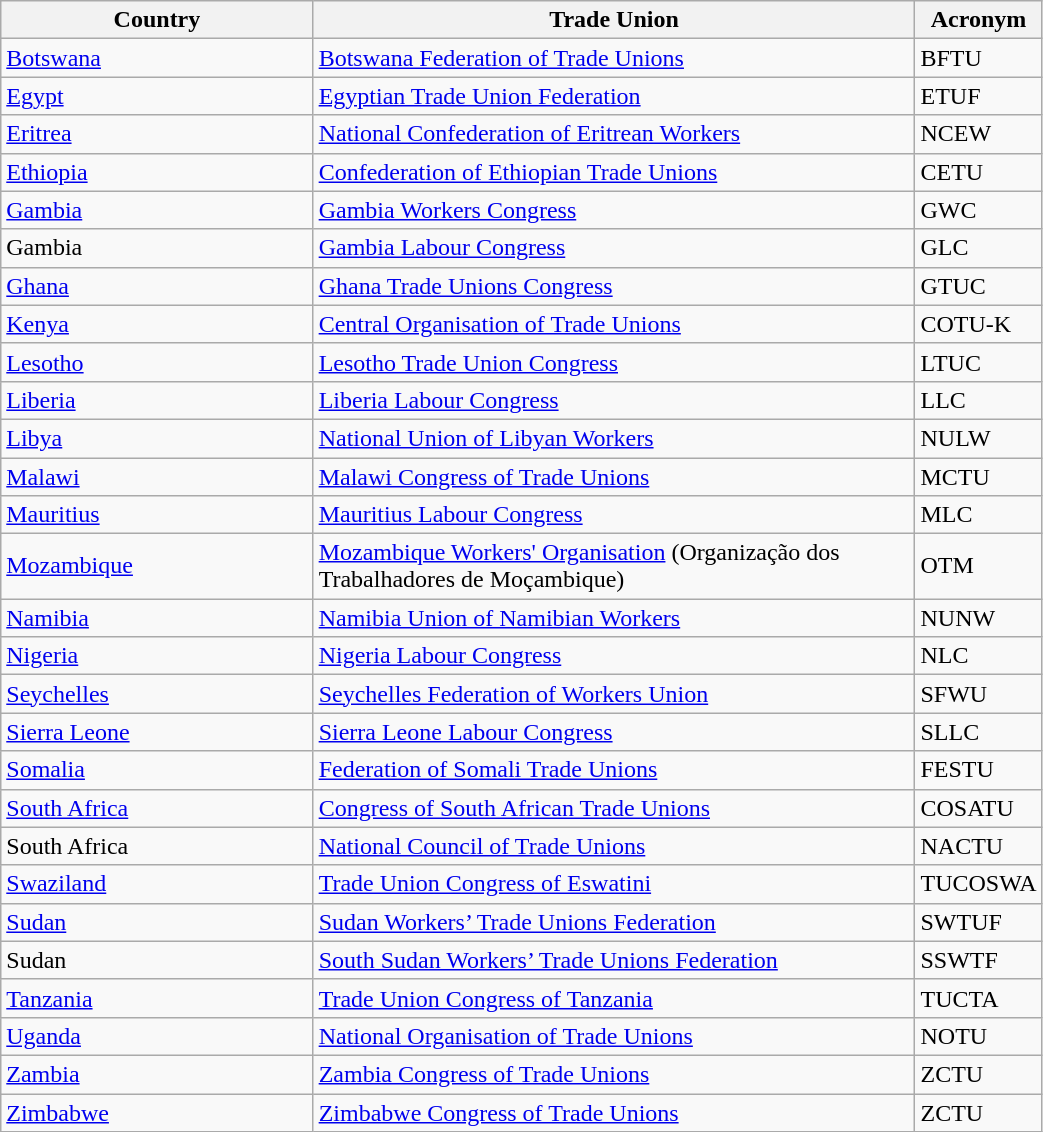<table class="wikitable" style="width: 55%;">
<tr>
<th style="width:30%">Country</th>
<th>Trade Union</th>
<th style="width:10%">Acronym</th>
</tr>
<tr>
<td><a href='#'>Botswana</a></td>
<td><a href='#'>Botswana Federation of Trade Unions</a></td>
<td>BFTU</td>
</tr>
<tr>
<td><a href='#'>Egypt</a></td>
<td><a href='#'>Egyptian Trade Union Federation</a></td>
<td>ETUF</td>
</tr>
<tr>
<td><a href='#'>Eritrea</a></td>
<td><a href='#'>National Confederation of Eritrean Workers</a></td>
<td>NCEW</td>
</tr>
<tr>
<td><a href='#'>Ethiopia</a></td>
<td><a href='#'>Confederation of Ethiopian Trade Unions</a></td>
<td>CETU</td>
</tr>
<tr>
<td><a href='#'>Gambia</a></td>
<td><a href='#'>Gambia Workers Congress</a></td>
<td>GWC</td>
</tr>
<tr>
<td>Gambia</td>
<td><a href='#'>Gambia Labour Congress</a></td>
<td>GLC</td>
</tr>
<tr>
<td><a href='#'>Ghana</a></td>
<td><a href='#'>Ghana Trade Unions Congress</a></td>
<td>GTUC</td>
</tr>
<tr>
<td><a href='#'>Kenya</a></td>
<td><a href='#'>Central Organisation of Trade Unions</a></td>
<td>COTU-K</td>
</tr>
<tr>
<td><a href='#'>Lesotho</a></td>
<td><a href='#'>Lesotho Trade Union Congress</a></td>
<td>LTUC</td>
</tr>
<tr>
<td><a href='#'>Liberia</a></td>
<td><a href='#'>Liberia Labour Congress</a></td>
<td>LLC</td>
</tr>
<tr>
<td><a href='#'>Libya</a></td>
<td><a href='#'>National Union of Libyan Workers</a></td>
<td>NULW</td>
</tr>
<tr>
<td><a href='#'>Malawi</a></td>
<td><a href='#'>Malawi Congress of Trade Unions</a></td>
<td>MCTU</td>
</tr>
<tr>
<td><a href='#'>Mauritius</a></td>
<td><a href='#'>Mauritius Labour Congress</a></td>
<td>MLC</td>
</tr>
<tr>
<td><a href='#'>Mozambique</a></td>
<td><a href='#'>Mozambique Workers' Organisation</a> (Organização dos Trabalhadores de Moçambique)</td>
<td>OTM</td>
</tr>
<tr>
<td><a href='#'>Namibia</a></td>
<td><a href='#'>Namibia Union of Namibian Workers</a></td>
<td>NUNW</td>
</tr>
<tr>
<td><a href='#'>Nigeria</a></td>
<td><a href='#'>Nigeria Labour Congress</a></td>
<td>NLC</td>
</tr>
<tr>
<td><a href='#'>Seychelles</a></td>
<td><a href='#'>Seychelles Federation of Workers Union</a></td>
<td>SFWU</td>
</tr>
<tr>
<td><a href='#'>Sierra Leone</a></td>
<td><a href='#'>Sierra Leone Labour Congress</a></td>
<td>SLLC</td>
</tr>
<tr>
<td><a href='#'>Somalia</a></td>
<td><a href='#'>Federation of Somali Trade Unions</a></td>
<td>FESTU</td>
</tr>
<tr>
<td><a href='#'>South Africa</a></td>
<td><a href='#'>Congress of South African Trade Unions</a></td>
<td>COSATU</td>
</tr>
<tr>
<td>South Africa</td>
<td><a href='#'>National Council of Trade Unions</a></td>
<td>NACTU</td>
</tr>
<tr>
<td><a href='#'>Swaziland</a></td>
<td><a href='#'>Trade Union Congress of Eswatini</a></td>
<td>TUCOSWA</td>
</tr>
<tr>
<td><a href='#'>Sudan</a></td>
<td><a href='#'>Sudan Workers’ Trade Unions Federation</a></td>
<td>SWTUF</td>
</tr>
<tr>
<td>Sudan</td>
<td><a href='#'>South Sudan Workers’ Trade Unions Federation</a></td>
<td>SSWTF</td>
</tr>
<tr>
<td><a href='#'>Tanzania</a></td>
<td><a href='#'>Trade Union Congress of Tanzania</a></td>
<td>TUCTA</td>
</tr>
<tr>
<td><a href='#'>Uganda</a></td>
<td><a href='#'>National Organisation of Trade Unions</a></td>
<td>NOTU</td>
</tr>
<tr>
<td><a href='#'>Zambia</a></td>
<td><a href='#'>Zambia Congress of Trade Unions</a></td>
<td>ZCTU</td>
</tr>
<tr>
<td><a href='#'>Zimbabwe</a></td>
<td><a href='#'>Zimbabwe Congress of Trade Unions</a></td>
<td>ZCTU</td>
</tr>
</table>
